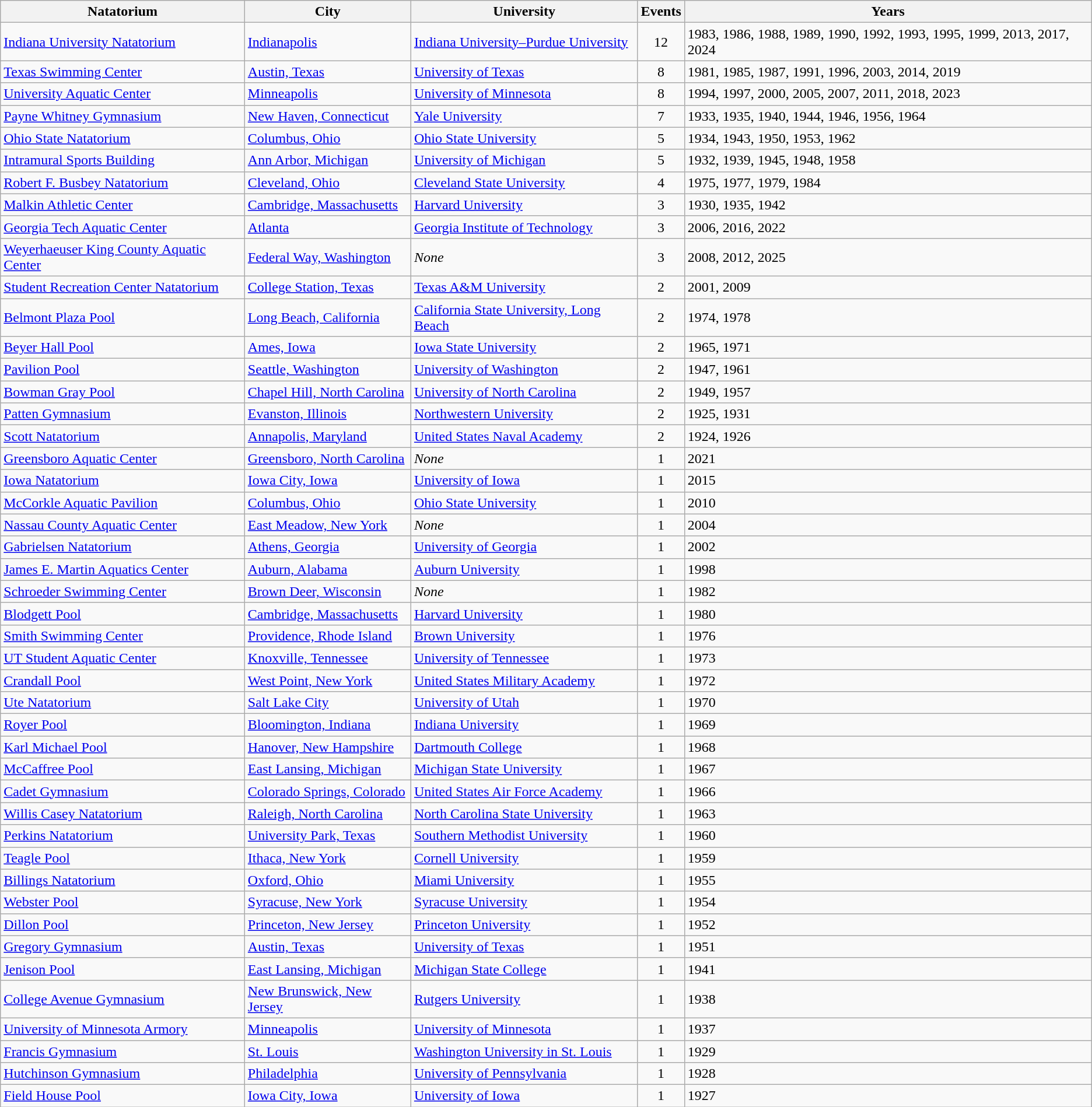<table class="wikitable sortable" style="text-align:center">
<tr>
<th>Natatorium</th>
<th>City</th>
<th>University</th>
<th>Events</th>
<th>Years</th>
</tr>
<tr>
<td align=left><a href='#'>Indiana University Natatorium</a></td>
<td align=left><a href='#'>Indianapolis</a></td>
<td align=left><a href='#'>Indiana University–Purdue University</a></td>
<td>12</td>
<td align="left">1983, 1986, 1988, 1989, 1990, 1992, 1993, 1995, 1999, 2013, 2017, 2024</td>
</tr>
<tr>
<td align=left><a href='#'>Texas Swimming Center</a></td>
<td align=left><a href='#'>Austin, Texas</a></td>
<td align=left><a href='#'>University of Texas</a></td>
<td>8</td>
<td align="left">1981, 1985, 1987, 1991, 1996, 2003, 2014, 2019</td>
</tr>
<tr>
<td align=left><a href='#'>University Aquatic Center</a></td>
<td align=left><a href='#'>Minneapolis</a></td>
<td align=left><a href='#'>University of Minnesota</a></td>
<td>8</td>
<td align=left>1994, 1997, 2000, 2005, 2007, 2011, 2018, 2023</td>
</tr>
<tr>
<td align=left><a href='#'>Payne Whitney Gymnasium</a></td>
<td align=left><a href='#'>New Haven, Connecticut</a></td>
<td align=left><a href='#'>Yale University</a></td>
<td>7</td>
<td align=left>1933, 1935, 1940, 1944, 1946, 1956, 1964</td>
</tr>
<tr>
<td align=left><a href='#'>Ohio State Natatorium</a></td>
<td align=left><a href='#'>Columbus, Ohio</a></td>
<td align=left><a href='#'>Ohio State University</a></td>
<td>5</td>
<td align=left>1934, 1943, 1950, 1953, 1962</td>
</tr>
<tr>
<td align=left><a href='#'>Intramural Sports Building</a></td>
<td align=left><a href='#'>Ann Arbor, Michigan</a></td>
<td align=left><a href='#'>University of Michigan</a></td>
<td>5</td>
<td align=left>1932, 1939, 1945, 1948, 1958</td>
</tr>
<tr>
<td align=left><a href='#'>Robert F. Busbey Natatorium</a></td>
<td align=left><a href='#'>Cleveland, Ohio</a></td>
<td align=left><a href='#'>Cleveland State University</a></td>
<td>4</td>
<td align=left>1975, 1977, 1979, 1984</td>
</tr>
<tr>
<td align=left><a href='#'>Malkin Athletic Center</a></td>
<td align=left><a href='#'>Cambridge, Massachusetts</a></td>
<td align=left><a href='#'>Harvard University</a></td>
<td>3</td>
<td align=left>1930, 1935, 1942</td>
</tr>
<tr>
<td align=left><a href='#'>Georgia Tech Aquatic Center</a></td>
<td align=left><a href='#'>Atlanta</a></td>
<td align=left><a href='#'>Georgia Institute of Technology</a></td>
<td>3</td>
<td align=left>2006, 2016, 2022</td>
</tr>
<tr>
<td align=left><a href='#'>Weyerhaeuser King County Aquatic Center</a></td>
<td align=left><a href='#'>Federal Way, Washington</a></td>
<td align=left><em>None</em></td>
<td>3</td>
<td align=left>2008, 2012, 2025</td>
</tr>
<tr>
<td align=left><a href='#'>Student Recreation Center Natatorium</a></td>
<td align=left><a href='#'>College Station, Texas</a></td>
<td align=left><a href='#'>Texas A&M University</a></td>
<td>2</td>
<td align=left>2001, 2009</td>
</tr>
<tr>
<td align=left><a href='#'>Belmont Plaza Pool</a></td>
<td align=left><a href='#'>Long Beach, California</a></td>
<td align=left><a href='#'>California State University, Long Beach</a></td>
<td>2</td>
<td align=left>1974, 1978</td>
</tr>
<tr>
<td align=left><a href='#'>Beyer Hall Pool</a></td>
<td align=left><a href='#'>Ames, Iowa</a></td>
<td align=left><a href='#'>Iowa State University</a></td>
<td>2</td>
<td align=left>1965, 1971</td>
</tr>
<tr>
<td align=left><a href='#'>Pavilion Pool</a></td>
<td align=left><a href='#'>Seattle, Washington</a></td>
<td align=left><a href='#'>University of Washington</a></td>
<td>2</td>
<td align=left>1947, 1961</td>
</tr>
<tr>
<td align=left><a href='#'>Bowman Gray Pool</a></td>
<td align=left><a href='#'>Chapel Hill, North Carolina</a></td>
<td align=left><a href='#'>University of North Carolina</a></td>
<td>2</td>
<td align=left>1949, 1957</td>
</tr>
<tr>
<td align=left><a href='#'>Patten Gymnasium</a></td>
<td align=left><a href='#'>Evanston, Illinois</a></td>
<td align=left><a href='#'>Northwestern University</a></td>
<td>2</td>
<td align=left>1925, 1931</td>
</tr>
<tr>
<td align=left><a href='#'>Scott Natatorium</a></td>
<td align=left><a href='#'>Annapolis, Maryland</a></td>
<td align=left><a href='#'>United States Naval Academy</a></td>
<td>2</td>
<td align=left>1924, 1926</td>
</tr>
<tr>
<td align=left><a href='#'>Greensboro Aquatic Center</a></td>
<td align=left><a href='#'>Greensboro, North Carolina</a></td>
<td align=left><em>None</em></td>
<td>1</td>
<td align=left>2021</td>
</tr>
<tr>
<td align=left><a href='#'>Iowa Natatorium</a></td>
<td align=left><a href='#'>Iowa City, Iowa</a></td>
<td align=left><a href='#'>University of Iowa</a></td>
<td>1</td>
<td align=left>2015</td>
</tr>
<tr>
<td align=left><a href='#'>McCorkle Aquatic Pavilion</a></td>
<td align=left><a href='#'>Columbus, Ohio</a></td>
<td align=left><a href='#'>Ohio State University</a></td>
<td>1</td>
<td align=left>2010</td>
</tr>
<tr>
<td align=left><a href='#'>Nassau County Aquatic Center</a></td>
<td align=left><a href='#'>East Meadow, New York</a></td>
<td align=left><em>None</em></td>
<td>1</td>
<td align=left>2004</td>
</tr>
<tr>
<td align=left><a href='#'>Gabrielsen Natatorium</a></td>
<td align=left><a href='#'>Athens, Georgia</a></td>
<td align=left><a href='#'>University of Georgia</a></td>
<td>1</td>
<td align=left>2002</td>
</tr>
<tr>
<td align=left><a href='#'>James E. Martin Aquatics Center</a></td>
<td align=left><a href='#'>Auburn, Alabama</a></td>
<td align=left><a href='#'>Auburn University</a></td>
<td>1</td>
<td align=left>1998</td>
</tr>
<tr>
<td align=left><a href='#'>Schroeder Swimming Center</a></td>
<td align=left><a href='#'>Brown Deer, Wisconsin</a></td>
<td align=left><em>None</em></td>
<td>1</td>
<td align=left>1982</td>
</tr>
<tr>
<td align=left><a href='#'>Blodgett Pool</a></td>
<td align=left><a href='#'>Cambridge, Massachusetts</a></td>
<td align=left><a href='#'>Harvard University</a></td>
<td>1</td>
<td align=left>1980</td>
</tr>
<tr>
<td align=left><a href='#'>Smith Swimming Center</a></td>
<td align=left><a href='#'>Providence, Rhode Island</a></td>
<td align=left><a href='#'>Brown University</a></td>
<td>1</td>
<td align=left>1976</td>
</tr>
<tr>
<td align=left><a href='#'>UT Student Aquatic Center</a></td>
<td align=left><a href='#'>Knoxville, Tennessee</a></td>
<td align=left><a href='#'>University of Tennessee</a></td>
<td>1</td>
<td align=left>1973</td>
</tr>
<tr>
<td align=left><a href='#'>Crandall Pool</a></td>
<td align=left><a href='#'>West Point, New York</a></td>
<td align=left><a href='#'>United States Military Academy</a></td>
<td>1</td>
<td align=left>1972</td>
</tr>
<tr>
<td align=left><a href='#'>Ute Natatorium</a></td>
<td align=left><a href='#'>Salt Lake City</a></td>
<td align=left><a href='#'>University of Utah</a></td>
<td>1</td>
<td align=left>1970</td>
</tr>
<tr>
<td align=left><a href='#'>Royer Pool</a></td>
<td align=left><a href='#'>Bloomington, Indiana</a></td>
<td align=left><a href='#'>Indiana University</a></td>
<td>1</td>
<td align=left>1969</td>
</tr>
<tr>
<td align=left><a href='#'>Karl Michael Pool</a></td>
<td align=left><a href='#'>Hanover, New Hampshire</a></td>
<td align=left><a href='#'>Dartmouth College</a></td>
<td>1</td>
<td align=left>1968</td>
</tr>
<tr>
<td align=left><a href='#'>McCaffree Pool</a></td>
<td align=left><a href='#'>East Lansing, Michigan</a></td>
<td align=left><a href='#'>Michigan State University</a></td>
<td>1</td>
<td align=left>1967</td>
</tr>
<tr>
<td align=left><a href='#'>Cadet Gymnasium</a></td>
<td align=left><a href='#'>Colorado Springs, Colorado</a></td>
<td align=left><a href='#'>United States Air Force Academy</a></td>
<td>1</td>
<td align=left>1966</td>
</tr>
<tr>
<td align=left><a href='#'>Willis Casey Natatorium</a></td>
<td align=left><a href='#'>Raleigh, North Carolina</a></td>
<td align=left><a href='#'>North Carolina State University</a></td>
<td>1</td>
<td align=left>1963</td>
</tr>
<tr>
<td align=left><a href='#'>Perkins Natatorium</a></td>
<td align=left><a href='#'>University Park, Texas</a></td>
<td align=left><a href='#'>Southern Methodist University</a></td>
<td>1</td>
<td align=left>1960</td>
</tr>
<tr>
<td align=left><a href='#'>Teagle Pool</a></td>
<td align=left><a href='#'>Ithaca, New York</a></td>
<td align=left><a href='#'>Cornell University</a></td>
<td>1</td>
<td align=left>1959</td>
</tr>
<tr>
<td align=left><a href='#'>Billings Natatorium</a></td>
<td align=left><a href='#'>Oxford, Ohio</a></td>
<td align=left><a href='#'>Miami University</a></td>
<td>1</td>
<td align=left>1955</td>
</tr>
<tr>
<td align=left><a href='#'>Webster Pool</a></td>
<td align=left><a href='#'>Syracuse, New York</a></td>
<td align=left><a href='#'>Syracuse University</a></td>
<td>1</td>
<td align=left>1954</td>
</tr>
<tr>
<td align=left><a href='#'>Dillon Pool</a></td>
<td align=left><a href='#'>Princeton, New Jersey</a></td>
<td align=left><a href='#'>Princeton University</a></td>
<td>1</td>
<td align=left>1952</td>
</tr>
<tr>
<td align=left><a href='#'>Gregory Gymnasium</a></td>
<td align=left><a href='#'>Austin, Texas</a></td>
<td align=left><a href='#'>University of Texas</a></td>
<td>1</td>
<td align=left>1951</td>
</tr>
<tr>
<td align=left><a href='#'>Jenison Pool</a></td>
<td align=left><a href='#'>East Lansing, Michigan</a></td>
<td align=left><a href='#'>Michigan State College</a></td>
<td>1</td>
<td align=left>1941</td>
</tr>
<tr>
<td align=left><a href='#'>College Avenue Gymnasium</a></td>
<td align=left><a href='#'>New Brunswick, New Jersey</a></td>
<td align=left><a href='#'>Rutgers University</a></td>
<td>1</td>
<td align=left>1938</td>
</tr>
<tr>
<td align=left><a href='#'>University of Minnesota Armory</a></td>
<td align=left><a href='#'>Minneapolis</a></td>
<td align=left><a href='#'>University of Minnesota</a></td>
<td>1</td>
<td align=left>1937</td>
</tr>
<tr>
<td align=left><a href='#'>Francis Gymnasium</a></td>
<td align=left><a href='#'>St. Louis</a></td>
<td align=left><a href='#'>Washington University in St. Louis</a></td>
<td>1</td>
<td align=left>1929</td>
</tr>
<tr>
<td align=left><a href='#'>Hutchinson Gymnasium</a></td>
<td align=left><a href='#'>Philadelphia</a></td>
<td align=left><a href='#'>University of Pennsylvania</a></td>
<td>1</td>
<td align=left>1928</td>
</tr>
<tr>
<td align=left><a href='#'>Field House Pool</a></td>
<td align=left><a href='#'>Iowa City, Iowa</a></td>
<td align=left><a href='#'>University of Iowa</a></td>
<td>1</td>
<td align=left>1927</td>
</tr>
</table>
